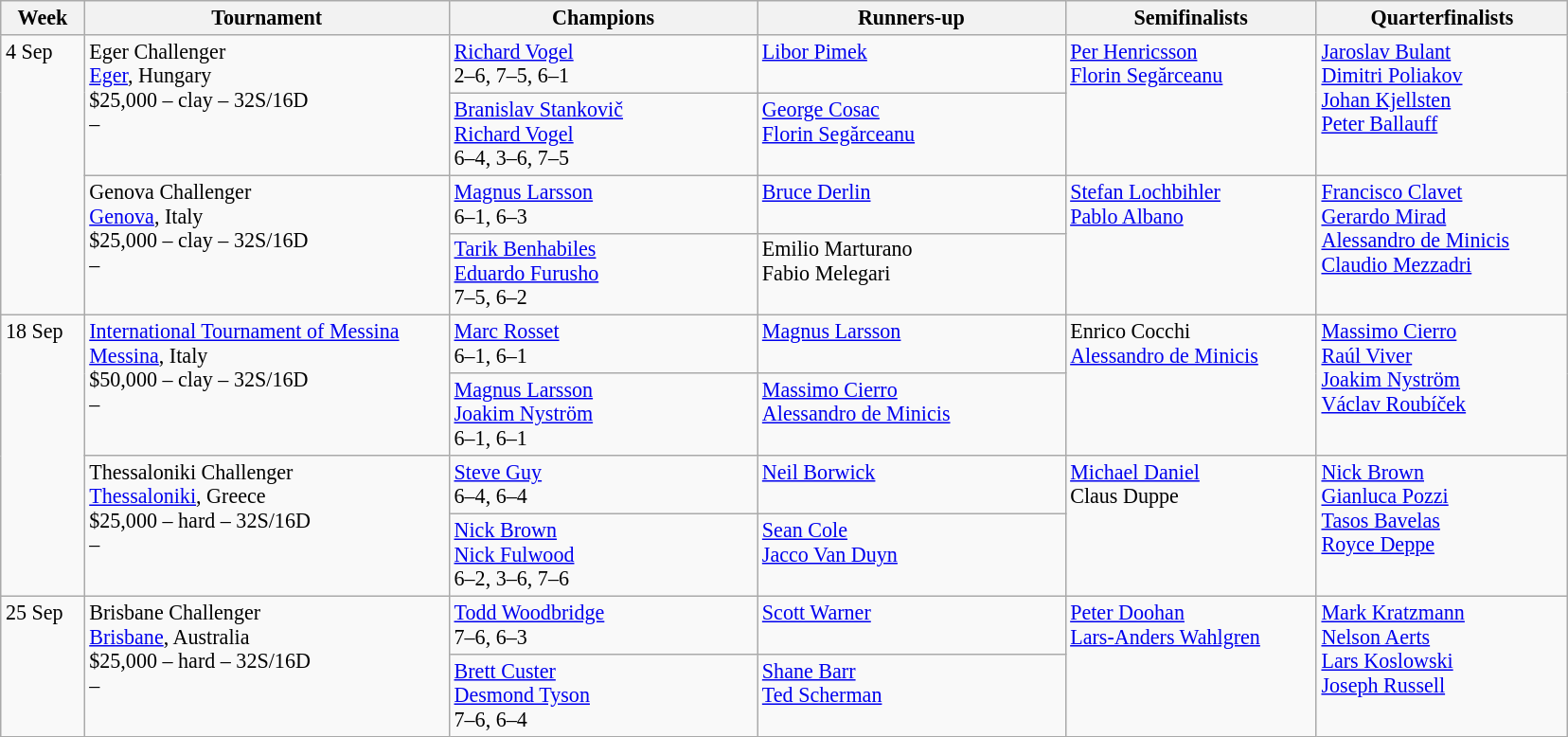<table class="wikitable" style="font-size:92%;">
<tr>
<th style="width:52px;">Week</th>
<th width="250">Tournament</th>
<th width="210">Champions</th>
<th width="210">Runners-up</th>
<th width="170">Semifinalists</th>
<th width="170">Quarterfinalists</th>
</tr>
<tr valign="top">
<td rowspan="4">4 Sep</td>
<td rowspan="2">Eger Challenger<br> <a href='#'>Eger</a>, Hungary<br>$25,000 – clay – 32S/16D<br>  – </td>
<td> <a href='#'>Richard Vogel</a> <br>2–6, 7–5, 6–1</td>
<td> <a href='#'>Libor Pimek</a></td>
<td rowspan="2"> <a href='#'>Per Henricsson</a> <br>  <a href='#'>Florin Segărceanu</a></td>
<td rowspan="2"> <a href='#'>Jaroslav Bulant</a> <br> <a href='#'>Dimitri Poliakov</a> <br> <a href='#'>Johan Kjellsten</a> <br>  <a href='#'>Peter Ballauff</a></td>
</tr>
<tr valign="top">
<td> <a href='#'>Branislav Stankovič</a> <br> <a href='#'>Richard Vogel</a><br>6–4, 3–6, 7–5</td>
<td> <a href='#'>George Cosac</a> <br> <a href='#'>Florin Segărceanu</a></td>
</tr>
<tr valign="top">
<td rowspan="2">Genova Challenger<br> <a href='#'>Genova</a>, Italy<br>$25,000 – clay – 32S/16D<br>  – </td>
<td> <a href='#'>Magnus Larsson</a> <br>6–1, 6–3</td>
<td> <a href='#'>Bruce Derlin</a></td>
<td rowspan="2"> <a href='#'>Stefan Lochbihler</a> <br>  <a href='#'>Pablo Albano</a></td>
<td rowspan="2"> <a href='#'>Francisco Clavet</a> <br> <a href='#'>Gerardo Mirad</a> <br> <a href='#'>Alessandro de Minicis</a> <br>  <a href='#'>Claudio Mezzadri</a></td>
</tr>
<tr valign="top">
<td> <a href='#'>Tarik Benhabiles</a> <br> <a href='#'>Eduardo Furusho</a><br>7–5, 6–2</td>
<td> Emilio Marturano <br>  Fabio Melegari</td>
</tr>
<tr valign="top">
<td rowspan="4">18 Sep</td>
<td rowspan="2"><a href='#'>International Tournament of Messina</a><br> <a href='#'>Messina</a>, Italy<br>$50,000 – clay – 32S/16D<br>  – </td>
<td> <a href='#'>Marc Rosset</a> <br>6–1, 6–1</td>
<td> <a href='#'>Magnus Larsson</a></td>
<td rowspan="2"> Enrico Cocchi <br>  <a href='#'>Alessandro de Minicis</a></td>
<td rowspan="2"> <a href='#'>Massimo Cierro</a> <br> <a href='#'>Raúl Viver</a> <br> <a href='#'>Joakim Nyström</a> <br>  <a href='#'>Václav Roubíček</a></td>
</tr>
<tr valign="top">
<td> <a href='#'>Magnus Larsson</a> <br> <a href='#'>Joakim Nyström</a><br>6–1, 6–1</td>
<td> <a href='#'>Massimo Cierro</a> <br> <a href='#'>Alessandro de Minicis</a></td>
</tr>
<tr valign="top">
<td rowspan="2">Thessaloniki Challenger<br> <a href='#'>Thessaloniki</a>, Greece<br>$25,000 – hard – 32S/16D<br>  – </td>
<td> <a href='#'>Steve Guy</a> <br>6–4, 6–4</td>
<td> <a href='#'>Neil Borwick</a></td>
<td rowspan="2"> <a href='#'>Michael Daniel</a> <br>  Claus Duppe</td>
<td rowspan="2"> <a href='#'>Nick Brown</a> <br> <a href='#'>Gianluca Pozzi</a> <br> <a href='#'>Tasos Bavelas</a> <br> <a href='#'>Royce Deppe</a></td>
</tr>
<tr valign="top">
<td> <a href='#'>Nick Brown</a> <br> <a href='#'>Nick Fulwood</a><br>6–2, 3–6, 7–6</td>
<td> <a href='#'>Sean Cole</a> <br> <a href='#'>Jacco Van Duyn</a></td>
</tr>
<tr valign="top">
<td rowspan="2">25 Sep</td>
<td rowspan="2">Brisbane Challenger<br> <a href='#'>Brisbane</a>, Australia<br>$25,000 – hard – 32S/16D<br>  – </td>
<td> <a href='#'>Todd Woodbridge</a> <br>7–6, 6–3</td>
<td> <a href='#'>Scott Warner</a></td>
<td rowspan="2"> <a href='#'>Peter Doohan</a> <br>  <a href='#'>Lars-Anders Wahlgren</a></td>
<td rowspan="2"> <a href='#'>Mark Kratzmann</a> <br> <a href='#'>Nelson Aerts</a> <br> <a href='#'>Lars Koslowski</a><br>  <a href='#'>Joseph Russell</a></td>
</tr>
<tr valign="top">
<td> <a href='#'>Brett Custer</a> <br> <a href='#'>Desmond Tyson</a><br>7–6, 6–4</td>
<td> <a href='#'>Shane Barr</a> <br> <a href='#'>Ted Scherman</a></td>
</tr>
</table>
